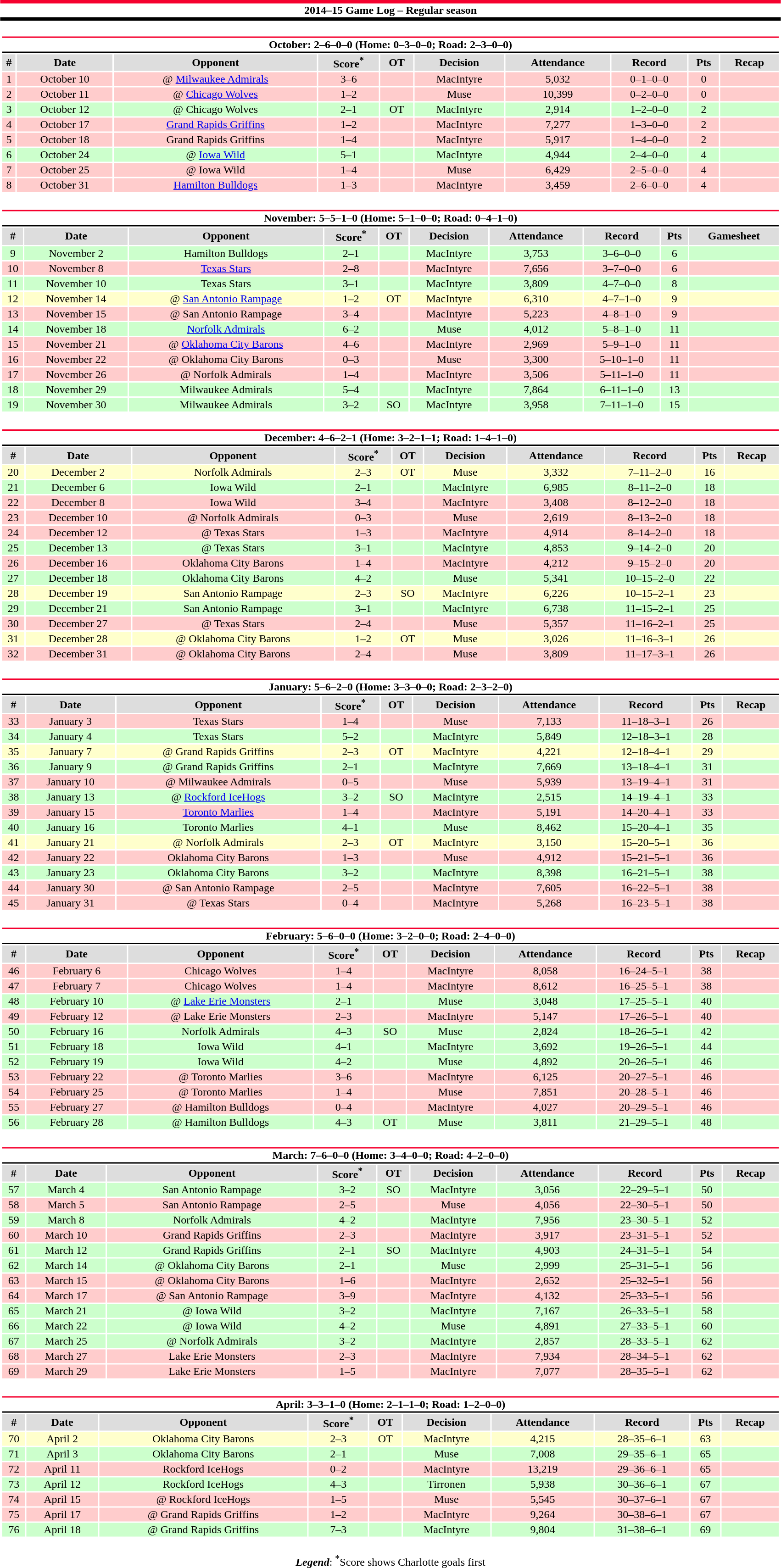<table class="toccolours"  style="width:90%; clear:both; margin:1.5em auto; text-align:center;">
<tr>
<th colspan="11" style="background:#fff; border-top:#F5002E 5px solid; border-bottom:#000000 5px solid;">2014–15 Game Log – Regular season</th>
</tr>
<tr>
<td colspan=11><br><table class="toccolours collapsible collapsed" style="width:100%;">
<tr>
<th colspan="11" style="background:#fff; border-top:#F5002E 2px solid; border-bottom:#000000 2px solid;">October: 2–6–0–0 (Home: 0–3–0–0; Road: 2–3–0–0)</th>
</tr>
<tr style="text-align:center; background:#ddd;">
<th>#</th>
<th>Date</th>
<th>Opponent</th>
<th>Score<sup>*</sup></th>
<th>OT</th>
<th>Decision</th>
<th>Attendance</th>
<th>Record</th>
<th>Pts</th>
<th>Recap</th>
</tr>
<tr style="text-align:center; background:#fcc;">
<td>1</td>
<td>October 10</td>
<td>@ <a href='#'>Milwaukee Admirals</a></td>
<td>3–6</td>
<td></td>
<td>MacIntyre</td>
<td>5,032</td>
<td>0–1–0–0</td>
<td>0</td>
<td></td>
</tr>
<tr style="text-align:center; background:#fcc;">
<td>2</td>
<td>October 11</td>
<td>@ <a href='#'>Chicago Wolves</a></td>
<td>1–2</td>
<td></td>
<td>Muse</td>
<td>10,399</td>
<td>0–2–0–0</td>
<td>0</td>
<td></td>
</tr>
<tr style="text-align:center; background:#cfc;">
<td>3</td>
<td>October 12</td>
<td>@ Chicago Wolves</td>
<td>2–1</td>
<td>OT</td>
<td>MacIntyre</td>
<td>2,914</td>
<td>1–2–0–0</td>
<td>2</td>
<td></td>
</tr>
<tr style="text-align:center; background:#fcc;">
<td>4</td>
<td>October 17</td>
<td><a href='#'>Grand Rapids Griffins</a></td>
<td>1–2</td>
<td></td>
<td>MacIntyre</td>
<td>7,277</td>
<td>1–3–0–0</td>
<td>2</td>
<td></td>
</tr>
<tr style="text-align:center; background:#fcc;">
<td>5</td>
<td>October 18</td>
<td>Grand Rapids Griffins</td>
<td>1–4</td>
<td></td>
<td>MacIntyre</td>
<td>5,917</td>
<td>1–4–0–0</td>
<td>2</td>
<td></td>
</tr>
<tr style="text-align:center; background:#cfc;">
<td>6</td>
<td>October 24</td>
<td>@ <a href='#'>Iowa Wild</a></td>
<td>5–1</td>
<td></td>
<td>MacIntyre</td>
<td>4,944</td>
<td>2–4–0–0</td>
<td>4</td>
<td></td>
</tr>
<tr style="text-align:center; background:#fcc;">
<td>7</td>
<td>October 25</td>
<td>@ Iowa Wild</td>
<td>1–4</td>
<td></td>
<td>Muse</td>
<td>6,429</td>
<td>2–5–0–0</td>
<td>4</td>
<td></td>
</tr>
<tr style="text-align:center; background:#fcc;">
<td>8</td>
<td>October 31</td>
<td><a href='#'>Hamilton Bulldogs</a></td>
<td>1–3</td>
<td></td>
<td>MacIntyre</td>
<td>3,459</td>
<td>2–6–0–0</td>
<td>4</td>
<td></td>
</tr>
</table>
</td>
</tr>
<tr>
<td colspan=11><br><table class="toccolours collapsible collapsed" style="width:100%;">
<tr>
<th colspan="11" style="background:#fff; border-top:#F5002E 2px solid; border-bottom:#000000 2px solid;">November: 5–5–1–0 (Home: 5–1–0–0; Road: 0–4–1–0)</th>
</tr>
<tr style="text-align:center; background:#ddd;">
<th>#</th>
<th>Date</th>
<th>Opponent</th>
<th>Score<sup>*</sup></th>
<th>OT</th>
<th>Decision</th>
<th>Attendance</th>
<th>Record</th>
<th>Pts</th>
<th>Gamesheet</th>
</tr>
<tr style="text-align:center; background:#cfc;">
<td>9</td>
<td>November 2</td>
<td>Hamilton Bulldogs</td>
<td>2–1</td>
<td></td>
<td>MacIntyre</td>
<td>3,753</td>
<td>3–6–0–0</td>
<td>6</td>
<td></td>
</tr>
<tr style="text-align:center; background:#fcc;">
<td>10</td>
<td>November 8</td>
<td><a href='#'>Texas Stars</a></td>
<td>2–8</td>
<td></td>
<td>MacIntyre</td>
<td>7,656</td>
<td>3–7–0–0</td>
<td>6</td>
<td></td>
</tr>
<tr style="text-align:center; background:#cfc;">
<td>11</td>
<td>November 10</td>
<td>Texas Stars</td>
<td>3–1</td>
<td></td>
<td>MacIntyre</td>
<td>3,809</td>
<td>4–7–0–0</td>
<td>8</td>
<td></td>
</tr>
<tr style="text-align:center; background:#ffc;">
<td>12</td>
<td>November 14</td>
<td>@ <a href='#'>San Antonio Rampage</a></td>
<td>1–2</td>
<td>OT</td>
<td>MacIntyre</td>
<td>6,310</td>
<td>4–7–1–0</td>
<td>9</td>
<td></td>
</tr>
<tr style="text-align:center; background:#fcc;">
<td>13</td>
<td>November 15</td>
<td>@ San Antonio Rampage</td>
<td>3–4</td>
<td></td>
<td>MacIntyre</td>
<td>5,223</td>
<td>4–8–1–0</td>
<td>9</td>
<td></td>
</tr>
<tr style="text-align:center; background:#cfc;">
<td>14</td>
<td>November 18</td>
<td><a href='#'>Norfolk Admirals</a></td>
<td>6–2</td>
<td></td>
<td>Muse</td>
<td>4,012</td>
<td>5–8–1–0</td>
<td>11</td>
<td></td>
</tr>
<tr style="text-align:center; background:#fcc;">
<td>15</td>
<td>November 21</td>
<td>@ <a href='#'>Oklahoma City Barons</a></td>
<td>4–6</td>
<td></td>
<td>MacIntyre</td>
<td>2,969</td>
<td>5–9–1–0</td>
<td>11</td>
<td></td>
</tr>
<tr style="text-align:center; background:#fcc;">
<td>16</td>
<td>November 22</td>
<td>@ Oklahoma City Barons</td>
<td>0–3</td>
<td></td>
<td>Muse</td>
<td>3,300</td>
<td>5–10–1–0</td>
<td>11</td>
<td></td>
</tr>
<tr style="text-align:center; background:#fcc;">
<td>17</td>
<td>November 26</td>
<td>@ Norfolk Admirals</td>
<td>1–4</td>
<td></td>
<td>MacIntyre</td>
<td>3,506</td>
<td>5–11–1–0</td>
<td>11</td>
<td></td>
</tr>
<tr style="text-align:center; background:#cfc;">
<td>18</td>
<td>November 29</td>
<td>Milwaukee Admirals</td>
<td>5–4</td>
<td></td>
<td>MacIntyre</td>
<td>7,864</td>
<td>6–11–1–0</td>
<td>13</td>
<td></td>
</tr>
<tr style="text-align:center; background:#cfc;">
<td>19</td>
<td>November 30</td>
<td>Milwaukee Admirals</td>
<td>3–2</td>
<td>SO</td>
<td>MacIntyre</td>
<td>3,958</td>
<td>7–11–1–0</td>
<td>15</td>
<td></td>
</tr>
</table>
</td>
</tr>
<tr>
<td colspan=11><br><table class="toccolours collapsible collapsed" style="width:100%;">
<tr>
<th colspan="11" style="background:#fff; border-top:#F5002E 2px solid; border-bottom:#000000 2px solid;">December: 4–6–2–1 (Home: 3–2–1–1; Road: 1–4–1–0)</th>
</tr>
<tr style="text-align:center; background:#ddd;">
<th>#</th>
<th>Date</th>
<th>Opponent</th>
<th>Score<sup>*</sup></th>
<th>OT</th>
<th>Decision</th>
<th>Attendance</th>
<th>Record</th>
<th>Pts</th>
<th>Recap</th>
</tr>
<tr style="text-align:center; background:#ffc;">
<td>20</td>
<td>December 2</td>
<td>Norfolk Admirals</td>
<td>2–3</td>
<td>OT</td>
<td>Muse</td>
<td>3,332</td>
<td>7–11–2–0</td>
<td>16</td>
<td></td>
</tr>
<tr style="text-align:center; background:#cfc;">
<td>21</td>
<td>December 6</td>
<td>Iowa Wild</td>
<td>2–1</td>
<td></td>
<td>MacIntyre</td>
<td>6,985</td>
<td>8–11–2–0</td>
<td>18</td>
<td></td>
</tr>
<tr style="text-align:center; background:#fcc;">
<td>22</td>
<td>December 8</td>
<td>Iowa Wild</td>
<td>3–4</td>
<td></td>
<td>MacIntyre</td>
<td>3,408</td>
<td>8–12–2–0</td>
<td>18</td>
<td></td>
</tr>
<tr style="text-align:center; background:#fcc;">
<td>23</td>
<td>December 10</td>
<td>@ Norfolk Admirals</td>
<td>0–3</td>
<td></td>
<td>Muse</td>
<td>2,619</td>
<td>8–13–2–0</td>
<td>18</td>
<td></td>
</tr>
<tr style="text-align:center; background:#fcc;">
<td>24</td>
<td>December 12</td>
<td>@ Texas Stars</td>
<td>1–3</td>
<td></td>
<td>MacIntyre</td>
<td>4,914</td>
<td>8–14–2–0</td>
<td>18</td>
<td></td>
</tr>
<tr style="text-align:center; background:#cfc;">
<td>25</td>
<td>December 13</td>
<td>@ Texas Stars</td>
<td>3–1</td>
<td></td>
<td>MacIntyre</td>
<td>4,853</td>
<td>9–14–2–0</td>
<td>20</td>
<td></td>
</tr>
<tr style="text-align:center; background:#fcc;">
<td>26</td>
<td>December 16</td>
<td>Oklahoma City Barons</td>
<td>1–4</td>
<td></td>
<td>MacIntyre</td>
<td>4,212</td>
<td>9–15–2–0</td>
<td>20</td>
<td></td>
</tr>
<tr style="text-align:center; background:#cfc;">
<td>27</td>
<td>December 18</td>
<td>Oklahoma City Barons</td>
<td>4–2</td>
<td></td>
<td>Muse</td>
<td>5,341</td>
<td>10–15–2–0</td>
<td>22</td>
<td></td>
</tr>
<tr style="text-align:center; background:#ffc;">
<td>28</td>
<td>December 19</td>
<td>San Antonio Rampage</td>
<td>2–3</td>
<td>SO</td>
<td>MacIntyre</td>
<td>6,226</td>
<td>10–15–2–1</td>
<td>23</td>
<td></td>
</tr>
<tr style="text-align:center; background:#cfc;">
<td>29</td>
<td>December 21</td>
<td>San Antonio Rampage</td>
<td>3–1</td>
<td></td>
<td>MacIntyre</td>
<td>6,738</td>
<td>11–15–2–1</td>
<td>25</td>
<td></td>
</tr>
<tr style="text-align:center; background:#fcc;">
<td>30</td>
<td>December 27</td>
<td>@ Texas Stars</td>
<td>2–4</td>
<td></td>
<td>Muse</td>
<td>5,357</td>
<td>11–16–2–1</td>
<td>25</td>
<td></td>
</tr>
<tr style="text-align:center; background:#ffc;">
<td>31</td>
<td>December 28</td>
<td>@ Oklahoma City Barons</td>
<td>1–2</td>
<td>OT</td>
<td>Muse</td>
<td>3,026</td>
<td>11–16–3–1</td>
<td>26</td>
<td></td>
</tr>
<tr style="text-align:center; background:#fcc;">
<td>32</td>
<td>December 31</td>
<td>@ Oklahoma City Barons</td>
<td>2–4</td>
<td></td>
<td>Muse</td>
<td>3,809</td>
<td>11–17–3–1</td>
<td>26</td>
<td></td>
</tr>
</table>
</td>
</tr>
<tr>
<td colspan=11><br><table class="toccolours collapsible collapsed" style="width:100%;">
<tr>
<th colspan="11" style="background:#fff; border-top:#F5002E 2px solid; border-bottom:#000000 2px solid;">January: 5–6–2–0 (Home: 3–3–0–0; Road: 2–3–2–0)</th>
</tr>
<tr style="text-align:center; background:#ddd;">
<th>#</th>
<th>Date</th>
<th>Opponent</th>
<th>Score<sup>*</sup></th>
<th>OT</th>
<th>Decision</th>
<th>Attendance</th>
<th>Record</th>
<th>Pts</th>
<th>Recap</th>
</tr>
<tr style="text-align:center; background:#fcc;">
<td>33</td>
<td>January 3</td>
<td>Texas Stars</td>
<td>1–4</td>
<td></td>
<td>Muse</td>
<td>7,133</td>
<td>11–18–3–1</td>
<td>26</td>
<td></td>
</tr>
<tr style="text-align:center; background:#cfc;">
<td>34</td>
<td>January 4</td>
<td>Texas Stars</td>
<td>5–2</td>
<td></td>
<td>MacIntyre</td>
<td>5,849</td>
<td>12–18–3–1</td>
<td>28</td>
<td></td>
</tr>
<tr style="text-align:center; background:#ffc;">
<td>35</td>
<td>January 7</td>
<td>@ Grand Rapids Griffins</td>
<td>2–3</td>
<td>OT</td>
<td>MacIntyre</td>
<td>4,221</td>
<td>12–18–4–1</td>
<td>29</td>
<td></td>
</tr>
<tr style="text-align:center; background:#cfc;">
<td>36</td>
<td>January 9</td>
<td>@ Grand Rapids Griffins</td>
<td>2–1</td>
<td></td>
<td>MacIntyre</td>
<td>7,669</td>
<td>13–18–4–1</td>
<td>31</td>
<td></td>
</tr>
<tr style="text-align:center; background:#fcc;">
<td>37</td>
<td>January 10</td>
<td>@ Milwaukee Admirals</td>
<td>0–5</td>
<td></td>
<td>Muse</td>
<td>5,939</td>
<td>13–19–4–1</td>
<td>31</td>
<td></td>
</tr>
<tr style="text-align:center; background:#cfc;">
<td>38</td>
<td>January 13</td>
<td>@ <a href='#'>Rockford IceHogs</a></td>
<td>3–2</td>
<td>SO</td>
<td>MacIntyre</td>
<td>2,515</td>
<td>14–19–4–1</td>
<td>33</td>
<td></td>
</tr>
<tr style="text-align:center; background:#fcc;">
<td>39</td>
<td>January 15</td>
<td><a href='#'>Toronto Marlies</a></td>
<td>1–4</td>
<td></td>
<td>MacIntyre</td>
<td>5,191</td>
<td>14–20–4–1</td>
<td>33</td>
<td></td>
</tr>
<tr style="text-align:center; background:#cfc;">
<td>40</td>
<td>January 16</td>
<td>Toronto Marlies</td>
<td>4–1</td>
<td></td>
<td>Muse</td>
<td>8,462</td>
<td>15–20–4–1</td>
<td>35</td>
<td></td>
</tr>
<tr style="text-align:center; background:#ffc;">
<td>41</td>
<td>January 21</td>
<td>@ Norfolk Admirals</td>
<td>2–3</td>
<td>OT</td>
<td>MacIntyre</td>
<td>3,150</td>
<td>15–20–5–1</td>
<td>36</td>
<td></td>
</tr>
<tr style="text-align:center; background:#fcc;">
<td>42</td>
<td>January 22</td>
<td>Oklahoma City Barons</td>
<td>1–3</td>
<td></td>
<td>Muse</td>
<td>4,912</td>
<td>15–21–5–1</td>
<td>36</td>
<td></td>
</tr>
<tr style="text-align:center; background:#cfc;">
<td>43</td>
<td>January 23</td>
<td>Oklahoma City Barons</td>
<td>3–2</td>
<td></td>
<td>MacIntyre</td>
<td>8,398</td>
<td>16–21–5–1</td>
<td>38</td>
<td></td>
</tr>
<tr style="text-align:center; background:#fcc;">
<td>44</td>
<td>January 30</td>
<td>@ San Antonio Rampage</td>
<td>2–5</td>
<td></td>
<td>MacIntyre</td>
<td>7,605</td>
<td>16–22–5–1</td>
<td>38</td>
<td></td>
</tr>
<tr style="text-align:center; background:#fcc;">
<td>45</td>
<td>January 31</td>
<td>@ Texas Stars</td>
<td>0–4</td>
<td></td>
<td>MacIntyre</td>
<td>5,268</td>
<td>16–23–5–1</td>
<td>38</td>
<td></td>
</tr>
</table>
</td>
</tr>
<tr>
<td colspan=11><br><table class="toccolours collapsible collapsed" style="width:100%;">
<tr>
<th colspan="11" style="background:#fff; border-top:#F5002E 2px solid; border-bottom:#000000 2px solid;">February: 5–6–0–0 (Home: 3–2–0–0; Road: 2–4–0–0)</th>
</tr>
<tr style="text-align:center; background:#ddd;">
<th>#</th>
<th>Date</th>
<th>Opponent</th>
<th>Score<sup>*</sup></th>
<th>OT</th>
<th>Decision</th>
<th>Attendance</th>
<th>Record</th>
<th>Pts</th>
<th>Recap</th>
</tr>
<tr style="text-align:center; background:#fcc;">
<td>46</td>
<td>February 6</td>
<td>Chicago Wolves</td>
<td>1–4</td>
<td></td>
<td>MacIntyre</td>
<td>8,058</td>
<td>16–24–5–1</td>
<td>38</td>
<td></td>
</tr>
<tr style="text-align:center; background:#fcc;">
<td>47</td>
<td>February 7</td>
<td>Chicago Wolves</td>
<td>1–4</td>
<td></td>
<td>MacIntyre</td>
<td>8,612</td>
<td>16–25–5–1</td>
<td>38</td>
<td></td>
</tr>
<tr style="text-align:center; background:#cfc;">
<td>48</td>
<td>February 10</td>
<td>@ <a href='#'>Lake Erie Monsters</a></td>
<td>2–1</td>
<td></td>
<td>Muse</td>
<td>3,048</td>
<td>17–25–5–1</td>
<td>40</td>
<td></td>
</tr>
<tr style="text-align:center; background:#fcc;">
<td>49</td>
<td>February 12</td>
<td>@ Lake Erie Monsters</td>
<td>2–3</td>
<td></td>
<td>MacIntyre</td>
<td>5,147</td>
<td>17–26–5–1</td>
<td>40</td>
<td></td>
</tr>
<tr style="text-align:center; background:#cfc;">
<td>50</td>
<td>February 16</td>
<td>Norfolk Admirals</td>
<td>4–3</td>
<td>SO</td>
<td>Muse</td>
<td>2,824</td>
<td>18–26–5–1</td>
<td>42</td>
<td></td>
</tr>
<tr style="text-align:center; background:#cfc;">
<td>51</td>
<td>February 18</td>
<td>Iowa Wild</td>
<td>4–1</td>
<td></td>
<td>MacIntyre</td>
<td>3,692</td>
<td>19–26–5–1</td>
<td>44</td>
<td></td>
</tr>
<tr style="text-align:center; background:#cfc;">
<td>52</td>
<td>February 19</td>
<td>Iowa Wild</td>
<td>4–2</td>
<td></td>
<td>Muse</td>
<td>4,892</td>
<td>20–26–5–1</td>
<td>46</td>
<td></td>
</tr>
<tr style="text-align:center; background:#fcc;">
<td>53</td>
<td>February 22</td>
<td>@ Toronto Marlies</td>
<td>3–6</td>
<td></td>
<td>MacIntyre</td>
<td>6,125</td>
<td>20–27–5–1</td>
<td>46</td>
<td></td>
</tr>
<tr style="text-align:center; background:#fcc;">
<td>54</td>
<td>February 25</td>
<td>@ Toronto Marlies</td>
<td>1–4</td>
<td></td>
<td>Muse</td>
<td>7,851</td>
<td>20–28–5–1</td>
<td>46</td>
<td></td>
</tr>
<tr style="text-align:center; background:#fcc;">
<td>55</td>
<td>February 27</td>
<td>@ Hamilton Bulldogs</td>
<td>0–4</td>
<td></td>
<td>MacIntyre</td>
<td>4,027</td>
<td>20–29–5–1</td>
<td>46</td>
<td></td>
</tr>
<tr style="text-align:center; background:#cfc;">
<td>56</td>
<td>February 28</td>
<td>@ Hamilton Bulldogs</td>
<td>4–3</td>
<td>OT</td>
<td>Muse</td>
<td>3,811</td>
<td>21–29–5–1</td>
<td>48</td>
<td></td>
</tr>
</table>
</td>
</tr>
<tr>
<td colspan=11><br><table class="toccolours collapsible collapsed" style="width:100%;">
<tr>
<th colspan="11" style="background:#fff; border-top:#F5002E 2px solid; border-bottom:#000000 2px solid;">March: 7–6–0–0 (Home: 3–4–0–0; Road: 4–2–0–0)</th>
</tr>
<tr style="text-align:center; background:#ddd;">
<th>#</th>
<th>Date</th>
<th>Opponent</th>
<th>Score<sup>*</sup></th>
<th>OT</th>
<th>Decision</th>
<th>Attendance</th>
<th>Record</th>
<th>Pts</th>
<th>Recap</th>
</tr>
<tr style="text-align:center; background:#cfc;">
<td>57</td>
<td>March 4</td>
<td>San Antonio Rampage</td>
<td>3–2</td>
<td>SO</td>
<td>MacIntyre</td>
<td>3,056</td>
<td>22–29–5–1</td>
<td>50</td>
<td></td>
</tr>
<tr style="text-align:center; background:#fcc;">
<td>58</td>
<td>March 5</td>
<td>San Antonio Rampage</td>
<td>2–5</td>
<td></td>
<td>Muse</td>
<td>4,056</td>
<td>22–30–5–1</td>
<td>50</td>
<td></td>
</tr>
<tr style="text-align:center; background:#cfc;">
<td>59</td>
<td>March 8</td>
<td>Norfolk Admirals</td>
<td>4–2</td>
<td></td>
<td>MacIntyre</td>
<td>7,956</td>
<td>23–30–5–1</td>
<td>52</td>
<td></td>
</tr>
<tr style="text-align:center; background:#fcc;">
<td>60</td>
<td>March 10</td>
<td>Grand Rapids Griffins</td>
<td>2–3</td>
<td></td>
<td>MacIntyre</td>
<td>3,917</td>
<td>23–31–5–1</td>
<td>52</td>
<td></td>
</tr>
<tr style="text-align:center; background:#cfc;">
<td>61</td>
<td>March 12</td>
<td>Grand Rapids Griffins</td>
<td>2–1</td>
<td>SO</td>
<td>MacIntyre</td>
<td>4,903</td>
<td>24–31–5–1</td>
<td>54</td>
<td></td>
</tr>
<tr style="text-align:center; background:#cfc;">
<td>62</td>
<td>March 14</td>
<td>@ Oklahoma City Barons</td>
<td>2–1</td>
<td></td>
<td>Muse</td>
<td>2,999</td>
<td>25–31–5–1</td>
<td>56</td>
<td></td>
</tr>
<tr style="text-align:center; background:#fcc;">
<td>63</td>
<td>March 15</td>
<td>@ Oklahoma City Barons</td>
<td>1–6</td>
<td></td>
<td>MacIntyre</td>
<td>2,652</td>
<td>25–32–5–1</td>
<td>56</td>
<td></td>
</tr>
<tr style="text-align:center; background:#fcc;">
<td>64</td>
<td>March 17</td>
<td>@ San Antonio Rampage</td>
<td>3–9</td>
<td></td>
<td>MacIntyre</td>
<td>4,132</td>
<td>25–33–5–1</td>
<td>56</td>
<td></td>
</tr>
<tr style="text-align:center; background:#cfc;">
<td>65</td>
<td>March 21</td>
<td>@ Iowa Wild</td>
<td>3–2</td>
<td></td>
<td>MacIntyre</td>
<td>7,167</td>
<td>26–33–5–1</td>
<td>58</td>
<td></td>
</tr>
<tr style="text-align:center; background:#cfc;">
<td>66</td>
<td>March 22</td>
<td>@ Iowa Wild</td>
<td>4–2</td>
<td></td>
<td>Muse</td>
<td>4,891</td>
<td>27–33–5–1</td>
<td>60</td>
<td></td>
</tr>
<tr style="text-align:center; background:#cfc;">
<td>67</td>
<td>March 25</td>
<td>@ Norfolk Admirals</td>
<td>3–2</td>
<td></td>
<td>MacIntyre</td>
<td>2,857</td>
<td>28–33–5–1</td>
<td>62</td>
<td></td>
</tr>
<tr style="text-align:center; background:#fcc;">
<td>68</td>
<td>March 27</td>
<td>Lake Erie Monsters</td>
<td>2–3</td>
<td></td>
<td>MacIntyre</td>
<td>7,934</td>
<td>28–34–5–1</td>
<td>62</td>
<td></td>
</tr>
<tr style="text-align:center; background:#fcc;">
<td>69</td>
<td>March 29</td>
<td>Lake Erie Monsters</td>
<td>1–5</td>
<td></td>
<td>MacIntyre</td>
<td>7,077</td>
<td>28–35–5–1</td>
<td>62</td>
<td></td>
</tr>
</table>
</td>
</tr>
<tr>
<td colspan=11><br><table class="toccolours collapsible collapsed" style="width:100%;">
<tr>
<th colspan="11" style="background:#fff; border-top:#F5002E 2px solid; border-bottom:#000000 2px solid;">April: 3–3–1–0 (Home: 2–1–1–0; Road: 1–2–0–0)</th>
</tr>
<tr style="text-align:center; background:#ddd;">
<th>#</th>
<th>Date</th>
<th>Opponent</th>
<th>Score<sup>*</sup></th>
<th>OT</th>
<th>Decision</th>
<th>Attendance</th>
<th>Record</th>
<th>Pts</th>
<th>Recap</th>
</tr>
<tr style="text-align:center; background:#ffc;">
<td>70</td>
<td>April 2</td>
<td>Oklahoma City Barons</td>
<td>2–3</td>
<td>OT</td>
<td>MacIntyre</td>
<td>4,215</td>
<td>28–35–6–1</td>
<td>63</td>
<td></td>
</tr>
<tr style="text-align:center; background:#cfc;">
<td>71</td>
<td>April 3</td>
<td>Oklahoma City Barons</td>
<td>2–1</td>
<td></td>
<td>Muse</td>
<td>7,008</td>
<td>29–35–6–1</td>
<td>65</td>
<td></td>
</tr>
<tr style="text-align:center; background:#fcc;">
<td>72</td>
<td>April 11</td>
<td>Rockford IceHogs</td>
<td>0–2</td>
<td></td>
<td>MacIntyre</td>
<td>13,219</td>
<td>29–36–6–1</td>
<td>65</td>
<td></td>
</tr>
<tr style="text-align:center; background:#cfc;">
<td>73</td>
<td>April 12</td>
<td>Rockford IceHogs</td>
<td>4–3</td>
<td></td>
<td>Tirronen</td>
<td>5,938</td>
<td>30–36–6–1</td>
<td>67</td>
<td></td>
</tr>
<tr style="text-align:center; background:#fcc;">
<td>74</td>
<td>April 15</td>
<td>@ Rockford IceHogs</td>
<td>1–5</td>
<td></td>
<td>Muse</td>
<td>5,545</td>
<td>30–37–6–1</td>
<td>67</td>
<td></td>
</tr>
<tr style="text-align:center; background:#fcc;">
<td>75</td>
<td>April 17</td>
<td>@ Grand Rapids Griffins</td>
<td>1–2</td>
<td></td>
<td>MacIntyre</td>
<td>9,264</td>
<td>30–38–6–1</td>
<td>67</td>
<td></td>
</tr>
<tr style="text-align:center; background:#cfc;">
<td>76</td>
<td>April 18</td>
<td>@ Grand Rapids Griffins</td>
<td>7–3</td>
<td></td>
<td>MacIntyre</td>
<td>9,804</td>
<td>31–38–6–1</td>
<td>69</td>
<td></td>
</tr>
</table>
</td>
</tr>
<tr>
<td colspan="11" style="text-align:center;"><br><strong><em>Legend</em></strong>:



<sup>*</sup>Score shows Charlotte goals first</td>
</tr>
</table>
